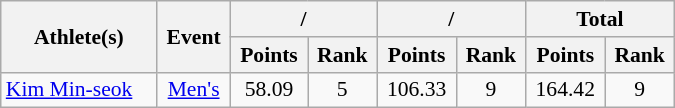<table class="wikitable" style="font-size:90%; text-align:center; width:450px">
<tr>
<th rowspan="2">Athlete(s)</th>
<th rowspan="2">Event</th>
<th colspan="2">/</th>
<th colspan="2">/</th>
<th colspan="2">Total</th>
</tr>
<tr>
<th>Points</th>
<th>Rank</th>
<th>Points</th>
<th>Rank</th>
<th>Points</th>
<th>Rank</th>
</tr>
<tr>
<td align=left><a href='#'>Kim Min-seok</a></td>
<td><a href='#'>Men's</a></td>
<td>58.09</td>
<td>5</td>
<td>106.33</td>
<td>9</td>
<td>164.42</td>
<td>9</td>
</tr>
</table>
